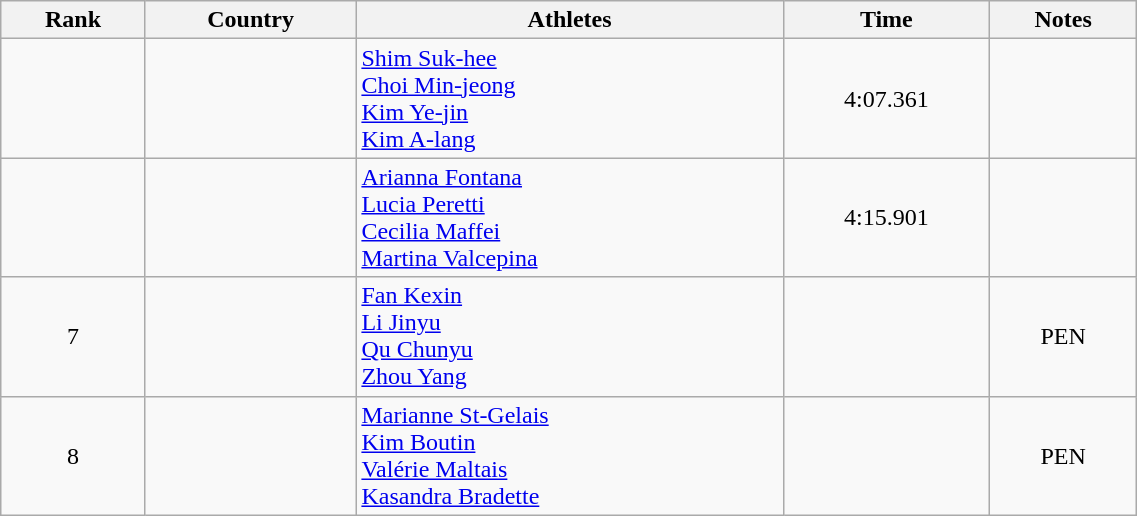<table class="wikitable sortable" style="text-align:center" width=60%>
<tr>
<th>Rank</th>
<th>Country</th>
<th>Athletes</th>
<th>Time</th>
<th>Notes</th>
</tr>
<tr>
<td></td>
<td align=left></td>
<td align=left><a href='#'>Shim Suk-hee</a><br><a href='#'>Choi Min-jeong</a><br><a href='#'>Kim Ye-jin</a><br><a href='#'>Kim A-lang</a></td>
<td>4:07.361</td>
<td></td>
</tr>
<tr>
<td></td>
<td align=left></td>
<td align=left><a href='#'>Arianna Fontana</a><br><a href='#'>Lucia Peretti</a><br><a href='#'>Cecilia Maffei</a><br><a href='#'>Martina Valcepina</a></td>
<td>4:15.901</td>
<td></td>
</tr>
<tr>
<td>7</td>
<td align=left></td>
<td align=left><a href='#'>Fan Kexin</a><br><a href='#'>Li Jinyu</a><br><a href='#'>Qu Chunyu</a><br><a href='#'>Zhou Yang</a></td>
<td></td>
<td>PEN</td>
</tr>
<tr>
<td>8</td>
<td align=left></td>
<td align=left><a href='#'>Marianne St-Gelais</a><br><a href='#'>Kim Boutin</a><br><a href='#'>Valérie Maltais</a><br><a href='#'>Kasandra Bradette</a></td>
<td></td>
<td>PEN</td>
</tr>
</table>
